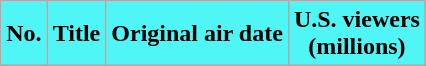<table class="wikitable plainrowheaders" style="background:#fff;">
<tr>
<th style="background:#50f5f5; color:#000;">No.</th>
<th style="background:#50f5f5; color:#000;">Title</th>
<th style="background:#50f5f5; color:#000;">Original air date</th>
<th style="background:#50f5f5; color:#000;">U.S. viewers<br>(millions)<br>















</th>
</tr>
</table>
